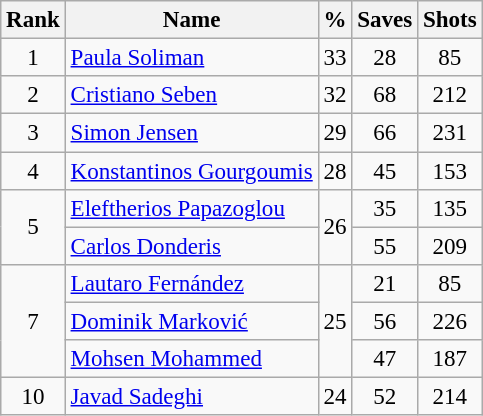<table class="wikitable sortable" style="text-align: center; font-size: 96%;">
<tr>
<th>Rank</th>
<th>Name</th>
<th>%</th>
<th>Saves</th>
<th>Shots</th>
</tr>
<tr>
<td>1</td>
<td style="text-align: left;"> <a href='#'>Paula Soliman</a></td>
<td>33</td>
<td>28</td>
<td>85</td>
</tr>
<tr>
<td>2</td>
<td style="text-align: left;"> <a href='#'>Cristiano Seben</a></td>
<td>32</td>
<td>68</td>
<td>212</td>
</tr>
<tr>
<td>3</td>
<td style="text-align: left;"> <a href='#'>Simon Jensen</a></td>
<td>29</td>
<td>66</td>
<td>231</td>
</tr>
<tr>
<td>4</td>
<td style="text-align: left;"> <a href='#'>Konstantinos Gourgoumis</a></td>
<td>28</td>
<td>45</td>
<td>153</td>
</tr>
<tr>
<td rowspan="2">5</td>
<td style="text-align: left;"> <a href='#'>Eleftherios Papazoglou</a></td>
<td rowspan="2">26</td>
<td>35</td>
<td>135</td>
</tr>
<tr>
<td style="text-align: left;"> <a href='#'>Carlos Donderis</a></td>
<td>55</td>
<td>209</td>
</tr>
<tr>
<td rowspan="3">7</td>
<td style="text-align: left;"> <a href='#'>Lautaro Fernández</a></td>
<td rowspan="3">25</td>
<td>21</td>
<td>85</td>
</tr>
<tr>
<td style="text-align: left;"> <a href='#'>Dominik Marković</a></td>
<td>56</td>
<td>226</td>
</tr>
<tr>
<td style="text-align: left;"> <a href='#'>Mohsen Mohammed</a></td>
<td>47</td>
<td>187</td>
</tr>
<tr>
<td>10</td>
<td style="text-align: left;"> <a href='#'>Javad Sadeghi</a></td>
<td>24</td>
<td>52</td>
<td>214</td>
</tr>
</table>
